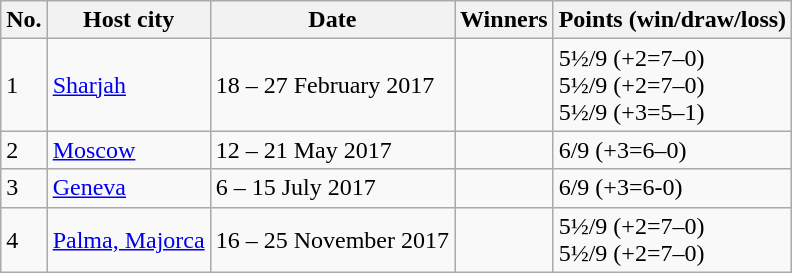<table class="wikitable">
<tr>
<th>No.</th>
<th>Host city</th>
<th>Date</th>
<th>Winners</th>
<th>Points (win/draw/loss)</th>
</tr>
<tr>
<td>1</td>
<td> <a href='#'>Sharjah</a></td>
<td>18 – 27 February 2017</td>
<td><br><br></td>
<td>5½/9 (+2=7–0)<br>5½/9 (+2=7–0)<br>5½/9 (+3=5–1)</td>
</tr>
<tr>
<td>2</td>
<td> <a href='#'>Moscow</a></td>
<td>12 – 21 May 2017</td>
<td></td>
<td>6/9 (+3=6–0)</td>
</tr>
<tr>
<td>3</td>
<td> <a href='#'>Geneva</a></td>
<td>6 – 15 July 2017</td>
<td></td>
<td>6/9 (+3=6-0)</td>
</tr>
<tr>
<td>4</td>
<td> <a href='#'>Palma, Majorca</a></td>
<td>16 – 25 November 2017</td>
<td><br></td>
<td>5½/9 (+2=7–0)<br>5½/9 (+2=7–0)</td>
</tr>
</table>
